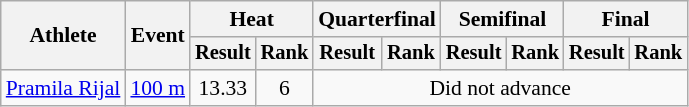<table class="wikitable" style="font-size:90%">
<tr>
<th rowspan="2">Athlete</th>
<th rowspan="2">Event</th>
<th colspan="2">Heat</th>
<th colspan="2">Quarterfinal</th>
<th colspan="2">Semifinal</th>
<th colspan="2">Final</th>
</tr>
<tr style="font-size:95%">
<th>Result</th>
<th>Rank</th>
<th>Result</th>
<th>Rank</th>
<th>Result</th>
<th>Rank</th>
<th>Result</th>
<th>Rank</th>
</tr>
<tr align=center>
<td align=left><a href='#'>Pramila Rijal</a></td>
<td align=left><a href='#'>100 m</a></td>
<td>13.33</td>
<td>6</td>
<td colspan=6>Did not advance</td>
</tr>
</table>
